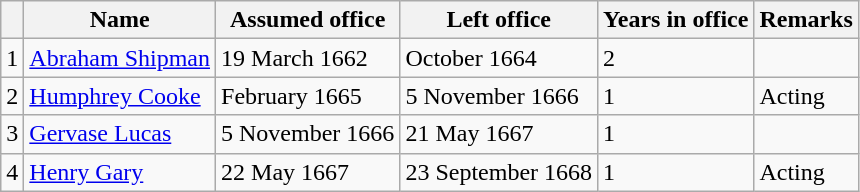<table class="wikitable sortable"  style="text-align:left;">
<tr>
<th></th>
<th>Name</th>
<th class="unsortable">Assumed office</th>
<th class="unsortable">Left office</th>
<th>Years in office</th>
<th class="unsortable">Remarks</th>
</tr>
<tr>
<td>1</td>
<td><a href='#'>Abraham Shipman</a></td>
<td>19 March 1662</td>
<td>October 1664</td>
<td>2</td>
<td></td>
</tr>
<tr>
<td>2</td>
<td><a href='#'>Humphrey Cooke</a></td>
<td>February 1665</td>
<td>5 November 1666</td>
<td>1</td>
<td>Acting</td>
</tr>
<tr>
<td>3</td>
<td><a href='#'>Gervase Lucas</a></td>
<td>5 November 1666</td>
<td>21 May 1667</td>
<td>1</td>
<td></td>
</tr>
<tr>
<td>4</td>
<td><a href='#'>Henry Gary</a></td>
<td>22 May 1667</td>
<td>23 September 1668</td>
<td>1</td>
<td>Acting</td>
</tr>
</table>
